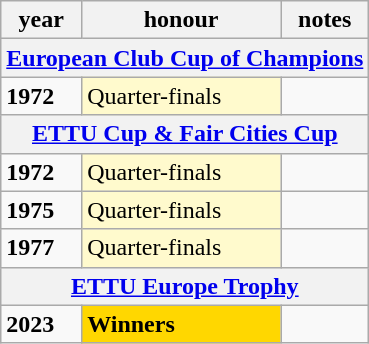<table class="wikitable">
<tr>
<th>year</th>
<th>honour</th>
<th>notes</th>
</tr>
<tr>
<th colspan="3"><a href='#'>European Club Cup of Champions</a></th>
</tr>
<tr>
<td><strong>1972</strong></td>
<td style="background:LemonChiffon;">Quarter-finals</td>
<td></td>
</tr>
<tr>
<th colspan="3"><a href='#'>ETTU Cup & Fair Cities Cup</a></th>
</tr>
<tr>
<td><strong>1972</strong></td>
<td style="background:LemonChiffon;">Quarter-finals</td>
<td></td>
</tr>
<tr>
<td><strong>1975</strong></td>
<td style="background:LemonChiffon;">Quarter-finals</td>
<td></td>
</tr>
<tr>
<td><strong>1977</strong></td>
<td style="background:LemonChiffon;">Quarter-finals</td>
<td></td>
</tr>
<tr>
<th colspan="3"><a href='#'>ETTU Europe Trophy</a></th>
</tr>
<tr>
<td><strong>2023</strong></td>
<td style="background:gold"><strong>Winners</strong></td>
<td></td>
</tr>
</table>
